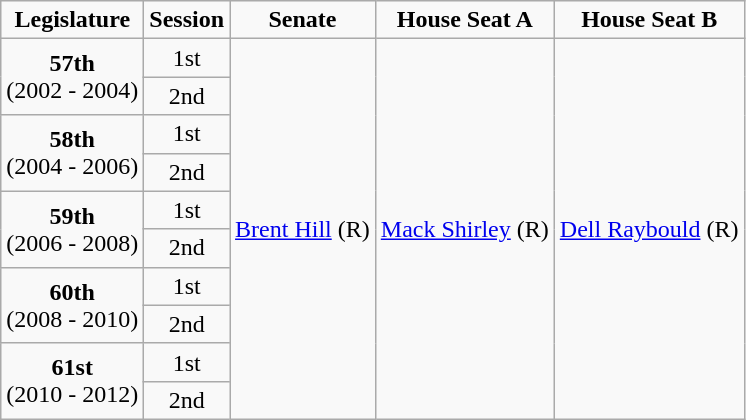<table class=wikitable style="text-align:center">
<tr>
<td><strong>Legislature</strong></td>
<td><strong>Session</strong></td>
<td><strong>Senate</strong></td>
<td><strong>House Seat A</strong></td>
<td><strong>House Seat B</strong></td>
</tr>
<tr>
<td rowspan="2" colspan="1" style="text-align: center;"><strong>57th</strong> <br> (2002 - 2004)</td>
<td>1st</td>
<td rowspan="10" colspan="1" style="text-align: center;" ><a href='#'>Brent Hill</a> (R)</td>
<td rowspan="10" colspan="1" style="text-align: center;" ><a href='#'>Mack Shirley</a> (R)</td>
<td rowspan="10" colspan="1" style="text-align: center;" ><a href='#'>Dell Raybould</a> (R)</td>
</tr>
<tr>
<td>2nd</td>
</tr>
<tr>
<td rowspan="2" colspan="1" style="text-align: center;"><strong>58th</strong> <br> (2004 - 2006)</td>
<td>1st</td>
</tr>
<tr>
<td>2nd</td>
</tr>
<tr>
<td rowspan="2" colspan="1" style="text-align: center;"><strong>59th</strong> <br> (2006 - 2008)</td>
<td>1st</td>
</tr>
<tr>
<td>2nd</td>
</tr>
<tr>
<td rowspan="2" colspan="1" style="text-align: center;"><strong>60th</strong> <br> (2008 - 2010)</td>
<td>1st</td>
</tr>
<tr>
<td>2nd</td>
</tr>
<tr>
<td rowspan="2" colspan="1" style="text-align: center;"><strong>61st</strong> <br> (2010 - 2012)</td>
<td>1st</td>
</tr>
<tr>
<td>2nd</td>
</tr>
</table>
